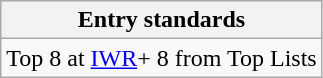<table class="wikitable" border="1" align="upright">
<tr>
<th>Entry standards</th>
</tr>
<tr>
<td>Top 8 at <a href='#'>IWR</a>+ 8 from Top Lists</td>
</tr>
</table>
